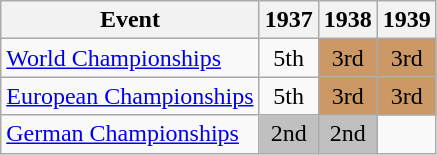<table class="wikitable">
<tr>
<th>Event</th>
<th>1937</th>
<th>1938</th>
<th>1939</th>
</tr>
<tr>
<td><a href='#'>World Championships</a></td>
<td align="center">5th</td>
<td align="center" bgcolor="cc9966">3rd</td>
<td align="center" bgcolor="cc9966">3rd</td>
</tr>
<tr>
<td><a href='#'>European Championships</a></td>
<td align="center">5th</td>
<td align="center" bgcolor="cc9966">3rd</td>
<td align="center" bgcolor="cc9966">3rd</td>
</tr>
<tr>
<td><a href='#'>German Championships</a></td>
<td align="center" bgcolor="silver">2nd</td>
<td align="center" bgcolor="silver">2nd</td>
<td></td>
</tr>
</table>
